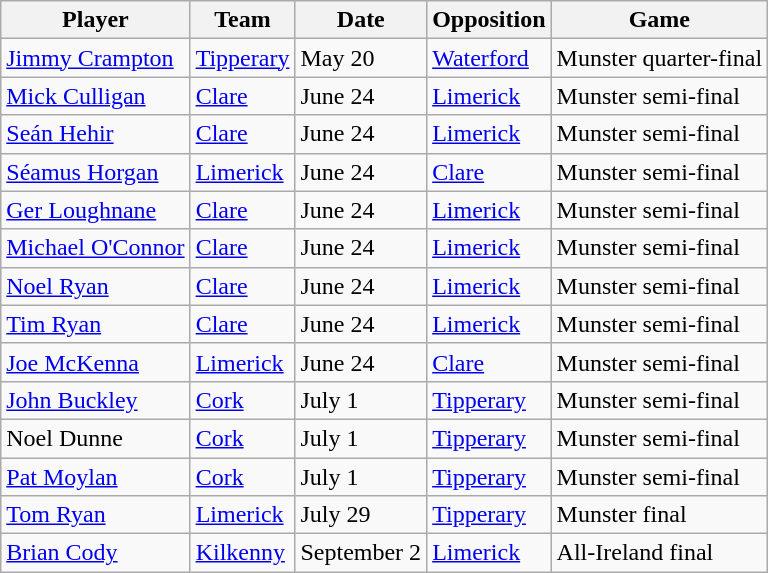<table class="wikitable">
<tr>
<th>Player</th>
<th>Team</th>
<th>Date</th>
<th>Opposition</th>
<th>Game</th>
</tr>
<tr>
<td><a href='#'>Jimmy Crampton</a></td>
<td><a href='#'>Tipperary</a></td>
<td>May 20</td>
<td><a href='#'>Waterford</a></td>
<td>Munster quarter-final</td>
</tr>
<tr>
<td><a href='#'>Mick Culligan</a></td>
<td><a href='#'>Clare</a></td>
<td>June 24</td>
<td><a href='#'>Limerick</a></td>
<td>Munster semi-final</td>
</tr>
<tr>
<td><a href='#'>Seán Hehir</a></td>
<td><a href='#'>Clare</a></td>
<td>June 24</td>
<td><a href='#'>Limerick</a></td>
<td>Munster semi-final</td>
</tr>
<tr>
<td><a href='#'>Séamus Horgan</a></td>
<td><a href='#'>Limerick</a></td>
<td>June 24</td>
<td><a href='#'>Clare</a></td>
<td>Munster semi-final</td>
</tr>
<tr>
<td><a href='#'>Ger Loughnane</a></td>
<td><a href='#'>Clare</a></td>
<td>June 24</td>
<td><a href='#'>Limerick</a></td>
<td>Munster semi-final</td>
</tr>
<tr>
<td><a href='#'>Michael O'Connor</a></td>
<td><a href='#'>Clare</a></td>
<td>June 24</td>
<td><a href='#'>Limerick</a></td>
<td>Munster semi-final</td>
</tr>
<tr>
<td><a href='#'>Noel Ryan</a></td>
<td><a href='#'>Clare</a></td>
<td>June 24</td>
<td><a href='#'>Limerick</a></td>
<td>Munster semi-final</td>
</tr>
<tr>
<td><a href='#'>Tim Ryan</a></td>
<td><a href='#'>Clare</a></td>
<td>June 24</td>
<td><a href='#'>Limerick</a></td>
<td>Munster semi-final</td>
</tr>
<tr>
<td><a href='#'>Joe McKenna</a></td>
<td><a href='#'>Limerick</a></td>
<td>June 24</td>
<td><a href='#'>Clare</a></td>
<td>Munster semi-final</td>
</tr>
<tr>
<td><a href='#'>John Buckley</a></td>
<td><a href='#'>Cork</a></td>
<td>July 1</td>
<td><a href='#'>Tipperary</a></td>
<td>Munster semi-final</td>
</tr>
<tr>
<td>Noel Dunne</td>
<td><a href='#'>Cork</a></td>
<td>July 1</td>
<td><a href='#'>Tipperary</a></td>
<td>Munster semi-final</td>
</tr>
<tr>
<td><a href='#'>Pat Moylan</a></td>
<td><a href='#'>Cork</a></td>
<td>July 1</td>
<td><a href='#'>Tipperary</a></td>
<td>Munster semi-final</td>
</tr>
<tr>
<td><a href='#'>Tom Ryan</a></td>
<td><a href='#'>Limerick</a></td>
<td>July 29</td>
<td><a href='#'>Tipperary</a></td>
<td>Munster final</td>
</tr>
<tr>
<td><a href='#'>Brian Cody</a></td>
<td><a href='#'>Kilkenny</a></td>
<td>September 2</td>
<td><a href='#'>Limerick</a></td>
<td>All-Ireland final</td>
</tr>
</table>
